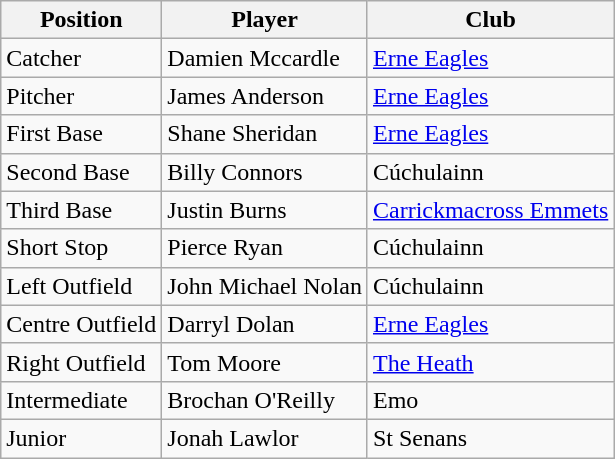<table class="wikitable">
<tr>
<th>Position</th>
<th>Player</th>
<th>Club</th>
</tr>
<tr>
<td>Catcher</td>
<td>Damien Mccardle</td>
<td><a href='#'>Erne Eagles</a></td>
</tr>
<tr>
<td>Pitcher</td>
<td>James Anderson</td>
<td><a href='#'>Erne Eagles</a></td>
</tr>
<tr>
<td>First Base</td>
<td>Shane Sheridan</td>
<td><a href='#'>Erne Eagles</a></td>
</tr>
<tr>
<td>Second Base</td>
<td>Billy Connors</td>
<td>Cúchulainn</td>
</tr>
<tr>
<td>Third Base</td>
<td>Justin Burns</td>
<td><a href='#'>Carrickmacross Emmets</a></td>
</tr>
<tr>
<td>Short Stop</td>
<td>Pierce Ryan</td>
<td>Cúchulainn</td>
</tr>
<tr>
<td>Left Outfield</td>
<td>John Michael Nolan</td>
<td>Cúchulainn</td>
</tr>
<tr>
<td>Centre Outfield</td>
<td>Darryl Dolan</td>
<td><a href='#'>Erne Eagles</a></td>
</tr>
<tr>
<td>Right Outfield</td>
<td>Tom Moore</td>
<td><a href='#'>The Heath</a></td>
</tr>
<tr>
<td>Intermediate</td>
<td>Brochan O'Reilly</td>
<td>Emo</td>
</tr>
<tr>
<td>Junior</td>
<td>Jonah Lawlor</td>
<td>St Senans</td>
</tr>
</table>
